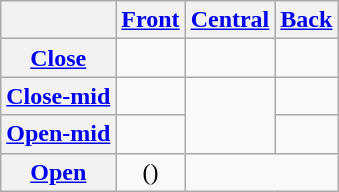<table class="wikitable" style="text-align: center;">
<tr>
<th></th>
<th><a href='#'>Front</a></th>
<th><a href='#'>Central</a></th>
<th><a href='#'>Back</a></th>
</tr>
<tr>
<th><a href='#'>Close</a></th>
<td></td>
<td></td>
<td colspan="2"></td>
</tr>
<tr>
<th><a href='#'>Close-mid</a></th>
<td></td>
<td rowspan="2" style="vertical-align: center;"></td>
<td></td>
</tr>
<tr>
<th><a href='#'>Open-mid</a></th>
<td></td>
<td></td>
</tr>
<tr>
<th><a href='#'>Open</a></th>
<td>()</td>
<td colspan="2" style="text-align: center;"></td>
</tr>
</table>
